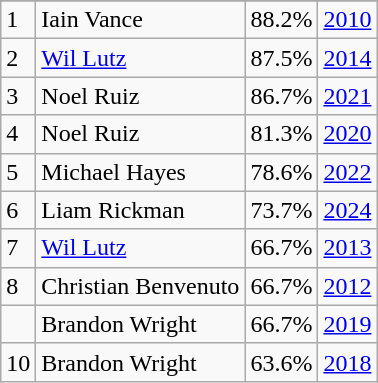<table class="wikitable">
<tr>
</tr>
<tr>
<td>1</td>
<td>Iain Vance</td>
<td><abbr>88.2%</abbr></td>
<td><a href='#'>2010</a></td>
</tr>
<tr>
<td>2</td>
<td><a href='#'>Wil Lutz</a></td>
<td><abbr>87.5%</abbr></td>
<td><a href='#'>2014</a></td>
</tr>
<tr>
<td>3</td>
<td>Noel Ruiz</td>
<td><abbr>86.7%</abbr></td>
<td><a href='#'>2021</a></td>
</tr>
<tr>
<td>4</td>
<td>Noel Ruiz</td>
<td><abbr>81.3%</abbr></td>
<td><a href='#'>2020</a></td>
</tr>
<tr>
<td>5</td>
<td>Michael Hayes</td>
<td><abbr>78.6%</abbr></td>
<td><a href='#'>2022</a></td>
</tr>
<tr>
<td>6</td>
<td>Liam Rickman</td>
<td><abbr>73.7%</abbr></td>
<td><a href='#'>2024</a></td>
</tr>
<tr>
<td>7</td>
<td><a href='#'>Wil Lutz</a></td>
<td><abbr>66.7%</abbr></td>
<td><a href='#'>2013</a></td>
</tr>
<tr>
<td>8</td>
<td>Christian Benvenuto</td>
<td><abbr>66.7%</abbr></td>
<td><a href='#'>2012</a></td>
</tr>
<tr>
<td></td>
<td>Brandon Wright</td>
<td><abbr>66.7%</abbr></td>
<td><a href='#'>2019</a></td>
</tr>
<tr>
<td>10</td>
<td>Brandon Wright</td>
<td><abbr>63.6%</abbr></td>
<td><a href='#'>2018</a></td>
</tr>
</table>
